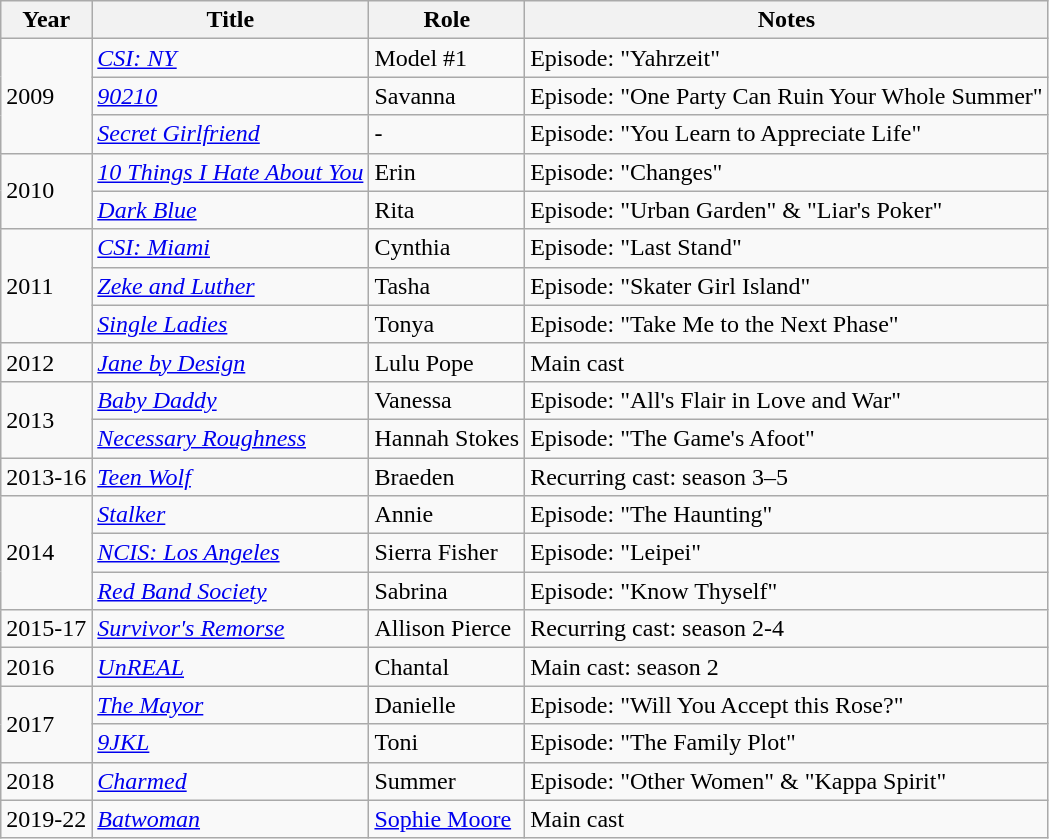<table class="wikitable">
<tr>
<th>Year</th>
<th>Title</th>
<th>Role</th>
<th>Notes</th>
</tr>
<tr>
<td rowspan="3">2009</td>
<td><em><a href='#'>CSI: NY</a></em></td>
<td>Model #1</td>
<td>Episode: "Yahrzeit"</td>
</tr>
<tr>
<td><em><a href='#'>90210</a></em></td>
<td>Savanna</td>
<td>Episode: "One Party Can Ruin Your Whole Summer"</td>
</tr>
<tr>
<td><em><a href='#'>Secret Girlfriend</a></em></td>
<td>-</td>
<td>Episode: "You Learn to Appreciate Life"</td>
</tr>
<tr>
<td rowspan="2">2010</td>
<td><em><a href='#'>10 Things I Hate About You</a></em></td>
<td>Erin</td>
<td>Episode: "Changes"</td>
</tr>
<tr>
<td><em><a href='#'>Dark Blue</a></em></td>
<td>Rita</td>
<td>Episode: "Urban Garden" & "Liar's Poker"</td>
</tr>
<tr>
<td rowspan="3">2011</td>
<td><em><a href='#'>CSI: Miami</a></em></td>
<td>Cynthia</td>
<td>Episode: "Last Stand"</td>
</tr>
<tr>
<td><em><a href='#'>Zeke and Luther</a></em></td>
<td>Tasha</td>
<td>Episode: "Skater Girl Island"</td>
</tr>
<tr>
<td><em><a href='#'>Single Ladies</a></em></td>
<td>Tonya</td>
<td>Episode: "Take Me to the Next Phase"</td>
</tr>
<tr>
<td>2012</td>
<td><em><a href='#'>Jane by Design</a></em></td>
<td>Lulu Pope</td>
<td>Main cast</td>
</tr>
<tr>
<td rowspan="2">2013</td>
<td><em><a href='#'>Baby Daddy</a></em></td>
<td>Vanessa</td>
<td>Episode: "All's Flair in Love and War"</td>
</tr>
<tr>
<td><em><a href='#'>Necessary Roughness</a></em></td>
<td>Hannah Stokes</td>
<td>Episode: "The Game's Afoot"</td>
</tr>
<tr>
<td>2013-16</td>
<td><em><a href='#'>Teen Wolf</a></em></td>
<td>Braeden</td>
<td>Recurring cast: season 3–5</td>
</tr>
<tr>
<td rowspan="3">2014</td>
<td><em><a href='#'>Stalker</a></em></td>
<td>Annie</td>
<td>Episode: "The Haunting"</td>
</tr>
<tr>
<td><em><a href='#'>NCIS: Los Angeles</a></em></td>
<td>Sierra Fisher</td>
<td>Episode: "Leipei"</td>
</tr>
<tr>
<td><em><a href='#'>Red Band Society</a></em></td>
<td>Sabrina</td>
<td>Episode: "Know Thyself"</td>
</tr>
<tr>
<td>2015-17</td>
<td><em><a href='#'>Survivor's Remorse</a></em></td>
<td>Allison Pierce</td>
<td>Recurring cast: season 2-4</td>
</tr>
<tr>
<td>2016</td>
<td><em><a href='#'>UnREAL</a></em></td>
<td>Chantal</td>
<td>Main cast: season 2</td>
</tr>
<tr>
<td rowspan="2">2017</td>
<td><em><a href='#'>The Mayor</a></em></td>
<td>Danielle</td>
<td>Episode: "Will You Accept this Rose?"</td>
</tr>
<tr>
<td><em><a href='#'>9JKL</a></em></td>
<td>Toni</td>
<td>Episode: "The Family Plot"</td>
</tr>
<tr>
<td>2018</td>
<td><em><a href='#'>Charmed</a></em></td>
<td>Summer</td>
<td>Episode: "Other Women" & "Kappa Spirit"</td>
</tr>
<tr>
<td>2019-22</td>
<td><em><a href='#'>Batwoman</a></em></td>
<td><a href='#'>Sophie Moore</a></td>
<td>Main cast</td>
</tr>
</table>
